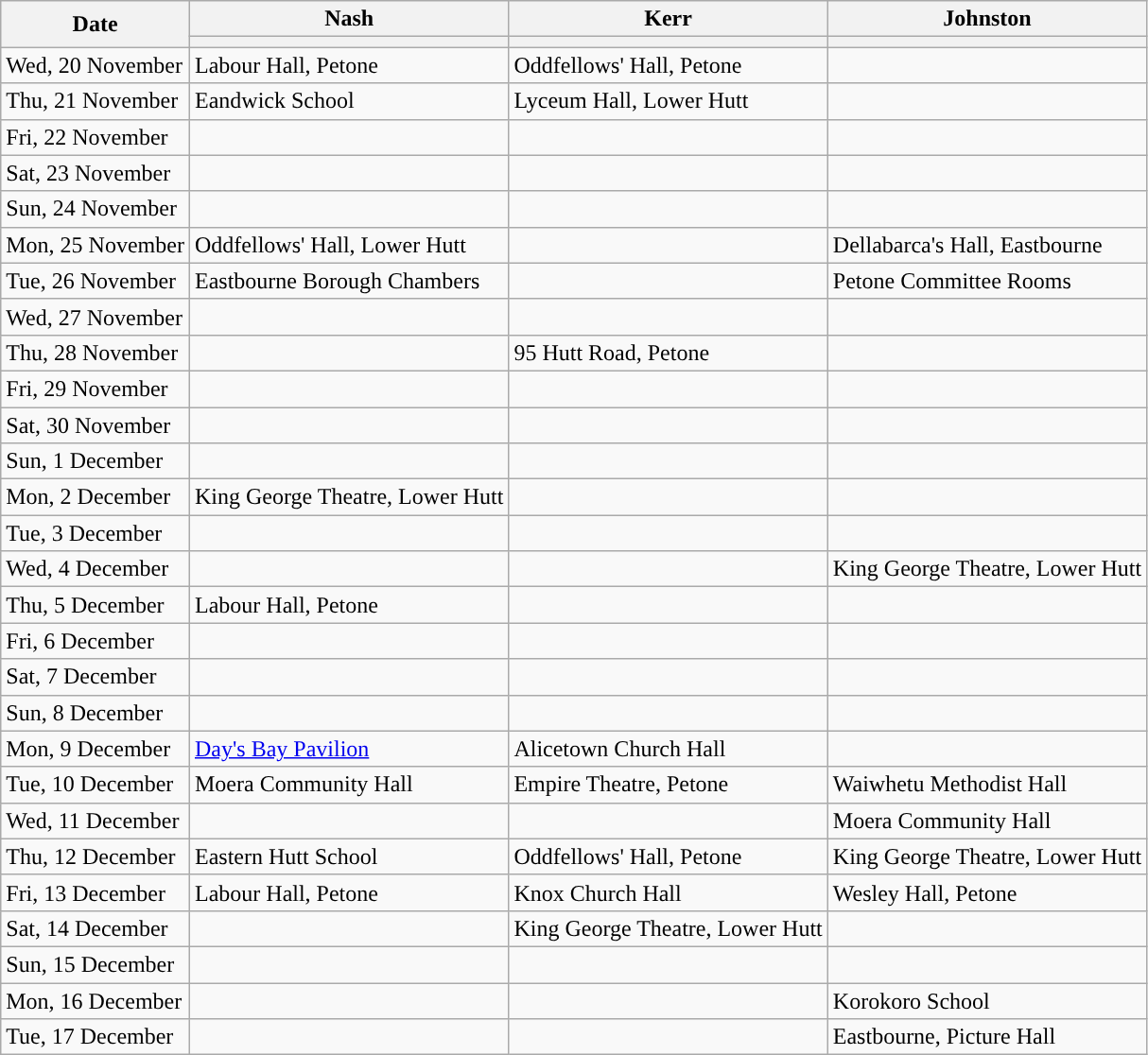<table class="wikitable">
<tr>
<th rowspan="2">Date</th>
<th>Nash</th>
<th>Kerr</th>
<th>Johnston</th>
</tr>
<tr>
<th class="unsortable" style="background:"></th>
<th class="unsortable" style="background:"></th>
<th class="unsortable" style="background:"></th>
</tr>
<tr>
<td>Wed, 20 November</td>
<td>Labour Hall, Petone</td>
<td>Oddfellows' Hall, Petone</td>
<td></td>
</tr>
<tr>
<td>Thu, 21 November</td>
<td>Eandwick School</td>
<td>Lyceum Hall, Lower Hutt</td>
<td></td>
</tr>
<tr>
<td>Fri, 22 November</td>
<td></td>
<td></td>
<td></td>
</tr>
<tr>
<td>Sat, 23 November</td>
<td></td>
<td></td>
<td></td>
</tr>
<tr>
<td>Sun, 24 November</td>
<td></td>
<td></td>
<td></td>
</tr>
<tr>
<td>Mon, 25 November</td>
<td>Oddfellows' Hall, Lower Hutt</td>
<td></td>
<td>Dellabarca's Hall, Eastbourne</td>
</tr>
<tr>
<td>Tue, 26 November</td>
<td>Eastbourne Borough Chambers</td>
<td></td>
<td>Petone Committee Rooms</td>
</tr>
<tr>
<td>Wed, 27 November</td>
<td></td>
<td></td>
<td></td>
</tr>
<tr>
<td>Thu, 28 November</td>
<td></td>
<td>95 Hutt Road, Petone</td>
<td></td>
</tr>
<tr>
<td>Fri, 29 November</td>
<td></td>
<td></td>
<td></td>
</tr>
<tr>
<td>Sat, 30 November</td>
<td></td>
<td></td>
<td></td>
</tr>
<tr>
<td>Sun, 1 December</td>
<td></td>
<td></td>
<td></td>
</tr>
<tr>
<td>Mon, 2 December</td>
<td>King George Theatre, Lower Hutt</td>
<td></td>
<td></td>
</tr>
<tr>
<td>Tue, 3 December</td>
<td></td>
<td></td>
<td></td>
</tr>
<tr>
<td>Wed, 4 December</td>
<td></td>
<td></td>
<td>King George Theatre, Lower Hutt</td>
</tr>
<tr>
<td>Thu, 5 December</td>
<td>Labour Hall, Petone</td>
<td></td>
<td></td>
</tr>
<tr>
<td>Fri, 6 December</td>
<td></td>
<td></td>
<td></td>
</tr>
<tr>
<td>Sat, 7 December</td>
<td></td>
<td></td>
<td></td>
</tr>
<tr>
<td>Sun, 8 December</td>
<td></td>
<td></td>
<td></td>
</tr>
<tr>
<td>Mon, 9 December</td>
<td><a href='#'>Day's Bay Pavilion</a></td>
<td>Alicetown Church Hall</td>
<td></td>
</tr>
<tr>
<td>Tue, 10 December</td>
<td>Moera Community Hall</td>
<td>Empire Theatre, Petone</td>
<td>Waiwhetu Methodist Hall</td>
</tr>
<tr>
<td>Wed, 11 December</td>
<td></td>
<td></td>
<td>Moera Community Hall</td>
</tr>
<tr>
<td>Thu, 12 December</td>
<td>Eastern Hutt School</td>
<td>Oddfellows' Hall, Petone</td>
<td>King George Theatre, Lower Hutt</td>
</tr>
<tr>
<td>Fri, 13 December</td>
<td>Labour Hall, Petone</td>
<td>Knox Church Hall</td>
<td>Wesley Hall, Petone</td>
</tr>
<tr>
<td>Sat, 14 December</td>
<td></td>
<td>King George Theatre, Lower Hutt</td>
<td></td>
</tr>
<tr>
<td>Sun, 15 December</td>
<td></td>
<td></td>
<td></td>
</tr>
<tr>
<td>Mon, 16 December</td>
<td></td>
<td></td>
<td>Korokoro School</td>
</tr>
<tr>
<td>Tue, 17 December</td>
<td></td>
<td></td>
<td>Eastbourne, Picture Hall</td>
</tr>
</table>
